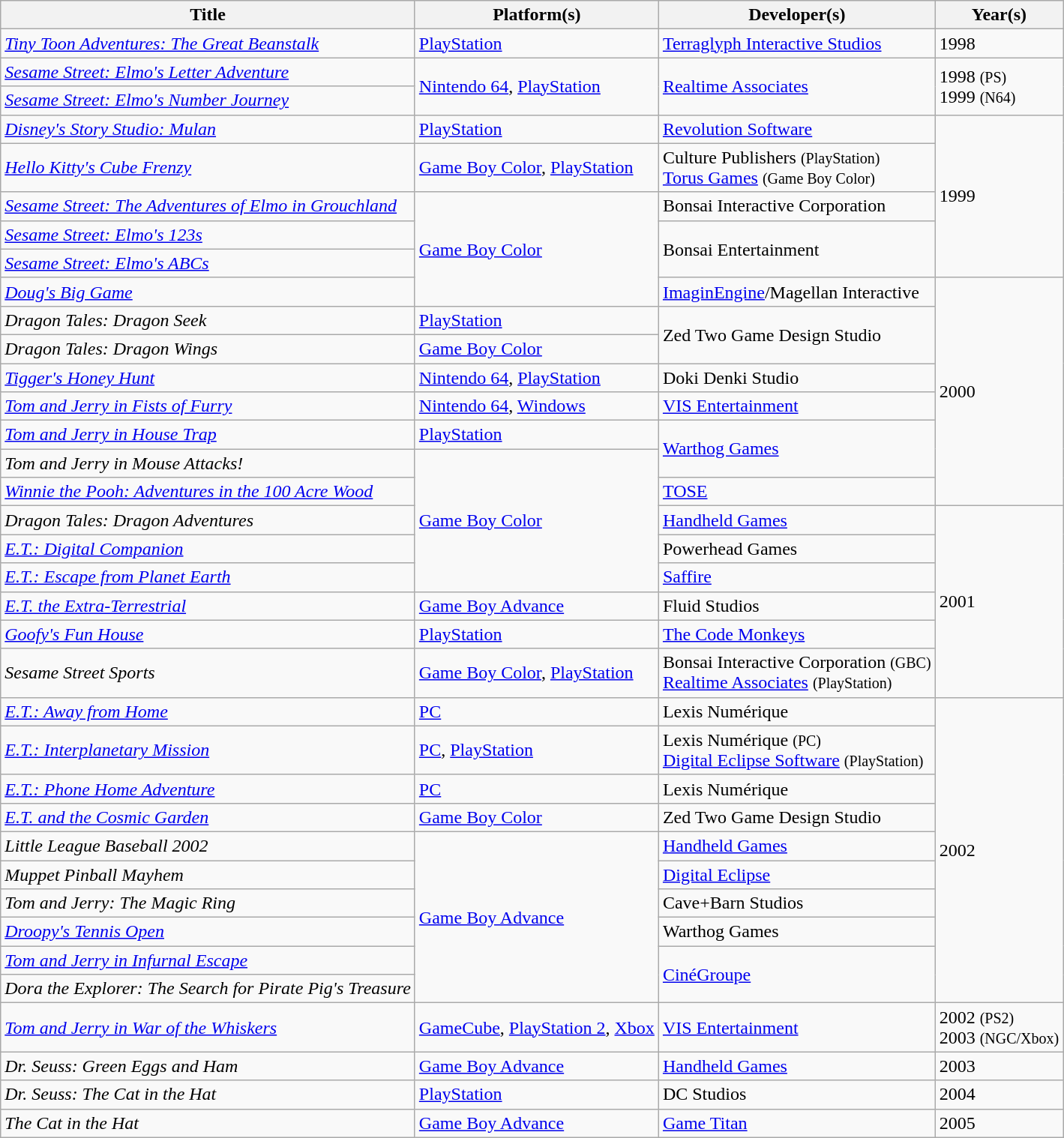<table class="wikitable sortable">
<tr>
<th scope="col">Title</th>
<th scope="col">Platform(s)</th>
<th scope="col">Developer(s)</th>
<th scope="col">Year(s)</th>
</tr>
<tr>
<td><em><a href='#'>Tiny Toon Adventures: The Great Beanstalk</a></em></td>
<td><a href='#'>PlayStation</a></td>
<td><a href='#'>Terraglyph Interactive Studios</a></td>
<td>1998</td>
</tr>
<tr>
<td><em><a href='#'>Sesame Street: Elmo's Letter Adventure</a></em></td>
<td "align="center" rowspan="2"><a href='#'>Nintendo 64</a>, <a href='#'>PlayStation</a></td>
<td "align="center" rowspan="2"><a href='#'>Realtime Associates</a></td>
<td "align="center" rowspan="2">1998 <small>(PS)</small><br>1999 <small>(N64)</small></td>
</tr>
<tr>
<td><em><a href='#'>Sesame Street: Elmo's Number Journey</a></em></td>
</tr>
<tr>
<td><em><a href='#'>Disney's Story Studio: Mulan</a></em></td>
<td><a href='#'>PlayStation</a></td>
<td><a href='#'>Revolution Software</a></td>
<td "align="center" rowspan="5">1999</td>
</tr>
<tr>
<td><em><a href='#'>Hello Kitty's Cube Frenzy</a></em></td>
<td><a href='#'>Game Boy Color</a>, <a href='#'>PlayStation</a></td>
<td>Culture Publishers <small>(PlayStation)</small><br><a href='#'>Torus Games</a> <small>(Game Boy Color)</small></td>
</tr>
<tr>
<td><em><a href='#'>Sesame Street: The Adventures of Elmo in Grouchland</a></em></td>
<td "align="center" rowspan="4"><a href='#'>Game Boy Color</a></td>
<td>Bonsai Interactive Corporation</td>
</tr>
<tr>
<td><em><a href='#'>Sesame Street: Elmo's 123s</a></em></td>
<td "align="center" rowspan="2">Bonsai Entertainment</td>
</tr>
<tr>
<td><em><a href='#'>Sesame Street: Elmo's ABCs</a></em></td>
</tr>
<tr>
<td><em><a href='#'>Doug's Big Game</a></em></td>
<td><a href='#'>ImaginEngine</a>/Magellan Interactive</td>
<td "align="center" rowspan="8">2000</td>
</tr>
<tr>
<td><em>Dragon Tales: Dragon Seek</em></td>
<td><a href='#'>PlayStation</a></td>
<td "align="center" rowspan="2">Zed Two Game Design Studio</td>
</tr>
<tr>
<td><em>Dragon Tales: Dragon Wings</em></td>
<td><a href='#'>Game Boy Color</a></td>
</tr>
<tr>
<td><em><a href='#'>Tigger's Honey Hunt</a></em></td>
<td><a href='#'>Nintendo 64</a>, <a href='#'>PlayStation</a></td>
<td>Doki Denki Studio</td>
</tr>
<tr>
<td><em><a href='#'>Tom and Jerry in Fists of Furry</a></em></td>
<td><a href='#'>Nintendo 64</a>, <a href='#'>Windows</a></td>
<td><a href='#'>VIS Entertainment</a></td>
</tr>
<tr>
<td><em><a href='#'>Tom and Jerry in House Trap</a></em></td>
<td><a href='#'>PlayStation</a></td>
<td "align="center" rowspan="2"><a href='#'>Warthog Games</a></td>
</tr>
<tr>
<td><em>Tom and Jerry in Mouse Attacks!</em></td>
<td "align="center" rowspan="5"><a href='#'>Game Boy Color</a></td>
</tr>
<tr>
<td><em><a href='#'>Winnie the Pooh: Adventures in the 100 Acre Wood</a></em></td>
<td><a href='#'>TOSE</a></td>
</tr>
<tr>
<td><em>Dragon Tales: Dragon Adventures</em></td>
<td><a href='#'>Handheld Games</a></td>
<td "align="center" rowspan="6">2001</td>
</tr>
<tr>
<td><em><a href='#'>E.T.: Digital Companion</a></em></td>
<td>Powerhead Games</td>
</tr>
<tr>
<td><em><a href='#'>E.T.: Escape from Planet Earth</a></em></td>
<td><a href='#'>Saffire</a></td>
</tr>
<tr>
<td><em><a href='#'>E.T. the Extra-Terrestrial</a></em></td>
<td><a href='#'>Game Boy Advance</a></td>
<td>Fluid Studios</td>
</tr>
<tr>
<td><em><a href='#'>Goofy's Fun House</a></em></td>
<td><a href='#'>PlayStation</a></td>
<td><a href='#'>The Code Monkeys</a></td>
</tr>
<tr>
<td><em>Sesame Street Sports</em></td>
<td><a href='#'>Game Boy Color</a>, <a href='#'>PlayStation</a></td>
<td>Bonsai Interactive Corporation <small>(GBC)</small><br><a href='#'>Realtime Associates</a> <small>(PlayStation)</small></td>
</tr>
<tr>
<td><em><a href='#'>E.T.: Away from Home</a></em></td>
<td><a href='#'>PC</a></td>
<td>Lexis Numérique</td>
<td "align="center" rowspan="10">2002</td>
</tr>
<tr>
<td><em><a href='#'>E.T.: Interplanetary Mission</a></em></td>
<td><a href='#'>PC</a>, <a href='#'>PlayStation</a></td>
<td>Lexis Numérique <small>(PC)</small><br><a href='#'>Digital Eclipse Software</a> <small>(PlayStation)</small></td>
</tr>
<tr>
<td><em><a href='#'>E.T.: Phone Home Adventure</a></em></td>
<td><a href='#'>PC</a></td>
<td>Lexis Numérique</td>
</tr>
<tr>
<td><em><a href='#'>E.T. and the Cosmic Garden</a></em></td>
<td><a href='#'>Game Boy Color</a></td>
<td>Zed Two Game Design Studio</td>
</tr>
<tr>
<td><em>Little League Baseball 2002</em></td>
<td rowspan="6" "align="center"><a href='#'>Game Boy Advance</a></td>
<td><a href='#'>Handheld Games</a></td>
</tr>
<tr>
<td><em>Muppet Pinball Mayhem</em></td>
<td><a href='#'>Digital Eclipse</a></td>
</tr>
<tr>
<td><em>Tom and Jerry: The Magic Ring</em></td>
<td>Cave+Barn Studios</td>
</tr>
<tr>
<td><em><a href='#'>Droopy's Tennis Open</a></em></td>
<td>Warthog Games</td>
</tr>
<tr>
<td><em><a href='#'>Tom and Jerry in Infurnal Escape</a></em></td>
<td rowspan="2" "align="center"><a href='#'>CinéGroupe</a></td>
</tr>
<tr>
<td><em>Dora the Explorer: The Search for Pirate Pig's Treasure</em></td>
</tr>
<tr>
<td><em><a href='#'>Tom and Jerry in War of the Whiskers</a></em></td>
<td><a href='#'>GameCube</a>, <a href='#'>PlayStation 2</a>, <a href='#'>Xbox</a></td>
<td><a href='#'>VIS Entertainment</a></td>
<td>2002 <small>(PS2)</small><br>2003 <small>(NGC/Xbox)</small></td>
</tr>
<tr>
<td><em>Dr. Seuss: Green Eggs and Ham</em></td>
<td><a href='#'>Game Boy Advance</a></td>
<td><a href='#'>Handheld Games</a></td>
<td>2003</td>
</tr>
<tr>
<td><em>Dr. Seuss: The Cat in the Hat</em></td>
<td><a href='#'>PlayStation</a></td>
<td>DC Studios</td>
<td>2004</td>
</tr>
<tr>
<td><em>The Cat in the Hat</em></td>
<td><a href='#'>Game Boy Advance</a></td>
<td><a href='#'>Game Titan</a></td>
<td>2005</td>
</tr>
</table>
